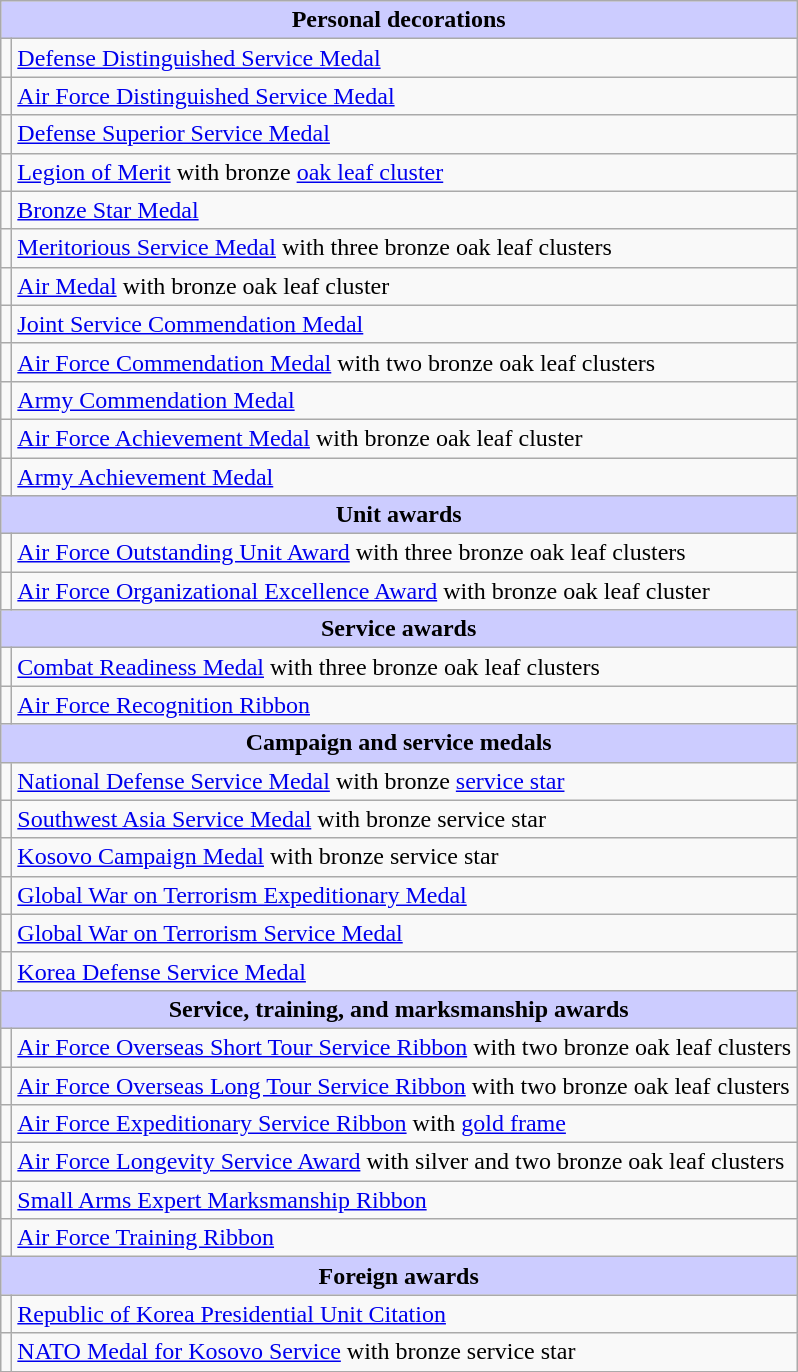<table class="wikitable">
<tr style="background:#ccf; text-align:center;">
<td colspan=2><strong>Personal decorations</strong></td>
</tr>
<tr>
<td></td>
<td><a href='#'>Defense Distinguished Service Medal</a></td>
</tr>
<tr>
<td></td>
<td><a href='#'>Air Force Distinguished Service Medal</a></td>
</tr>
<tr>
<td></td>
<td><a href='#'>Defense Superior Service Medal</a></td>
</tr>
<tr>
<td></td>
<td><a href='#'>Legion of Merit</a> with bronze <a href='#'>oak leaf cluster</a></td>
</tr>
<tr>
<td></td>
<td><a href='#'>Bronze Star Medal</a></td>
</tr>
<tr>
<td></td>
<td><a href='#'>Meritorious Service Medal</a> with three bronze oak leaf clusters</td>
</tr>
<tr>
<td></td>
<td><a href='#'>Air Medal</a> with bronze oak leaf cluster</td>
</tr>
<tr>
<td></td>
<td><a href='#'>Joint Service Commendation Medal</a></td>
</tr>
<tr>
<td></td>
<td><a href='#'>Air Force Commendation Medal</a> with two bronze oak leaf clusters</td>
</tr>
<tr>
<td></td>
<td><a href='#'>Army Commendation Medal</a></td>
</tr>
<tr>
<td></td>
<td><a href='#'>Air Force Achievement Medal</a> with bronze oak leaf cluster</td>
</tr>
<tr>
<td></td>
<td><a href='#'>Army Achievement Medal</a></td>
</tr>
<tr style="background:#ccf; text-align:center;">
<td colspan=2><strong>Unit awards</strong></td>
</tr>
<tr>
<td></td>
<td><a href='#'>Air Force Outstanding Unit Award</a> with three bronze oak leaf clusters</td>
</tr>
<tr>
<td></td>
<td><a href='#'>Air Force Organizational Excellence Award</a> with bronze oak leaf cluster</td>
</tr>
<tr style="background:#ccf; text-align:center;">
<td colspan=2><strong>Service awards</strong></td>
</tr>
<tr>
<td></td>
<td><a href='#'>Combat Readiness Medal</a> with three bronze oak leaf clusters</td>
</tr>
<tr>
<td></td>
<td><a href='#'>Air Force Recognition Ribbon</a></td>
</tr>
<tr style="background:#ccf; text-align:center;">
<td colspan=2><strong>Campaign and service medals</strong></td>
</tr>
<tr>
<td></td>
<td><a href='#'>National Defense Service Medal</a> with bronze <a href='#'>service star</a></td>
</tr>
<tr>
<td></td>
<td><a href='#'>Southwest Asia Service Medal</a> with bronze service star</td>
</tr>
<tr>
<td></td>
<td><a href='#'>Kosovo Campaign Medal</a> with bronze service star</td>
</tr>
<tr>
<td></td>
<td><a href='#'>Global War on Terrorism Expeditionary Medal</a></td>
</tr>
<tr>
<td></td>
<td><a href='#'>Global War on Terrorism Service Medal</a></td>
</tr>
<tr>
<td></td>
<td><a href='#'>Korea Defense Service Medal</a></td>
</tr>
<tr style="background:#ccf; text-align:center;">
<td colspan=2><strong>Service, training, and marksmanship awards</strong></td>
</tr>
<tr>
<td></td>
<td><a href='#'>Air Force Overseas Short Tour Service Ribbon</a> with two bronze oak leaf clusters</td>
</tr>
<tr>
<td></td>
<td><a href='#'>Air Force Overseas Long Tour Service Ribbon</a> with two bronze oak leaf clusters</td>
</tr>
<tr>
<td></td>
<td><a href='#'>Air Force Expeditionary Service Ribbon</a> with <a href='#'>gold frame</a></td>
</tr>
<tr>
<td></td>
<td><a href='#'>Air Force Longevity Service Award</a> with silver and two bronze oak leaf clusters</td>
</tr>
<tr>
<td></td>
<td><a href='#'>Small Arms Expert Marksmanship Ribbon</a></td>
</tr>
<tr>
<td></td>
<td><a href='#'>Air Force Training Ribbon</a></td>
</tr>
<tr style="background:#ccf; text-align:center;">
<td colspan=2><strong>Foreign awards</strong></td>
</tr>
<tr>
<td></td>
<td><a href='#'>Republic of Korea Presidential Unit Citation</a></td>
</tr>
<tr>
<td></td>
<td><a href='#'>NATO Medal for Kosovo Service</a> with bronze service star</td>
</tr>
<tr>
</tr>
</table>
